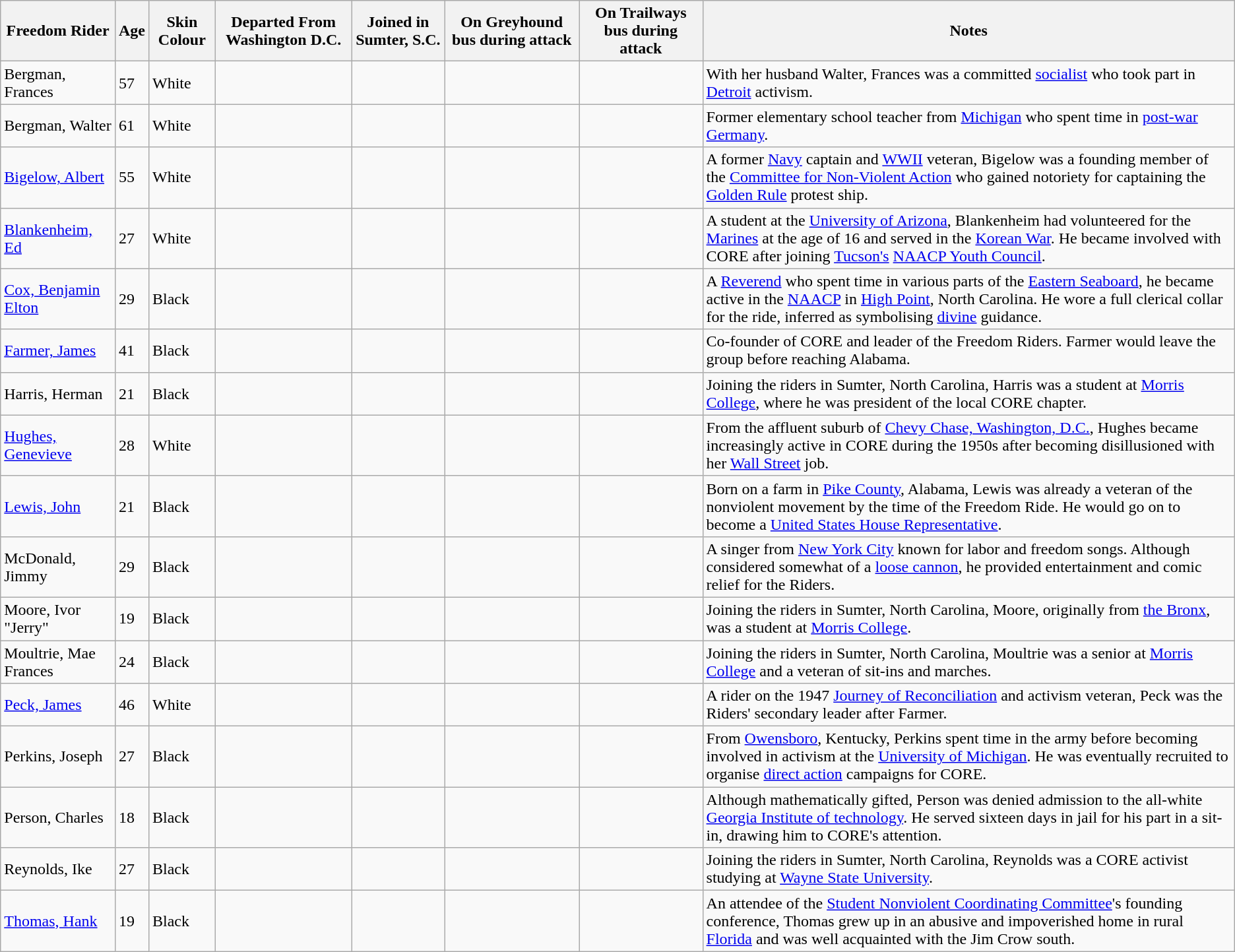<table class="wikitable sortable mw-collapsible">
<tr>
<th>Freedom Rider</th>
<th>Age</th>
<th>Skin Colour</th>
<th>Departed From Washington D.C.</th>
<th>Joined in Sumter, S.C.</th>
<th>On Greyhound bus during attack</th>
<th>On Trailways bus during attack</th>
<th>Notes</th>
</tr>
<tr>
<td>Bergman, Frances</td>
<td>57</td>
<td>White</td>
<td></td>
<td></td>
<td></td>
<td></td>
<td>With her husband Walter, Frances was a committed <a href='#'>socialist</a> who took part in <a href='#'>Detroit</a> activism.</td>
</tr>
<tr>
<td>Bergman, Walter</td>
<td>61</td>
<td>White</td>
<td></td>
<td></td>
<td></td>
<td></td>
<td>Former elementary school teacher from <a href='#'>Michigan</a> who spent time in <a href='#'>post-war Germany</a>.</td>
</tr>
<tr>
<td><a href='#'>Bigelow, Albert</a></td>
<td>55</td>
<td>White</td>
<td></td>
<td></td>
<td></td>
<td></td>
<td>A former <a href='#'>Navy</a> captain and <a href='#'>WWII</a> veteran, Bigelow was a founding member of the <a href='#'>Committee for Non-Violent Action</a> who gained notoriety for captaining the <a href='#'>Golden Rule</a> protest ship.</td>
</tr>
<tr>
<td><a href='#'>Blankenheim, Ed</a></td>
<td>27</td>
<td>White</td>
<td></td>
<td></td>
<td></td>
<td></td>
<td>A student at the <a href='#'>University of Arizona</a>, Blankenheim had volunteered for the <a href='#'>Marines</a> at the age of 16 and served in the <a href='#'>Korean War</a>. He became involved with CORE after joining <a href='#'>Tucson's</a> <a href='#'>NAACP Youth Council</a>.</td>
</tr>
<tr>
<td><a href='#'>Cox, Benjamin Elton</a></td>
<td>29</td>
<td>Black</td>
<td></td>
<td></td>
<td></td>
<td></td>
<td>A <a href='#'>Reverend</a> who spent time in various parts of the <a href='#'>Eastern Seaboard</a>, he became active in the <a href='#'>NAACP</a> in <a href='#'>High Point</a>, North Carolina. He wore a full clerical collar for the ride, inferred as symbolising <a href='#'>divine</a> guidance.</td>
</tr>
<tr>
<td><a href='#'>Farmer, James</a></td>
<td>41</td>
<td>Black</td>
<td></td>
<td></td>
<td></td>
<td></td>
<td>Co-founder of CORE and leader of the Freedom Riders. Farmer would leave the group before reaching Alabama.</td>
</tr>
<tr>
<td>Harris, Herman</td>
<td>21</td>
<td>Black</td>
<td></td>
<td></td>
<td></td>
<td></td>
<td>Joining the riders in Sumter, North Carolina, Harris was a student at <a href='#'>Morris College</a>, where he was president of the local CORE chapter.</td>
</tr>
<tr>
<td><a href='#'>Hughes, Genevieve</a></td>
<td>28</td>
<td>White</td>
<td></td>
<td></td>
<td></td>
<td></td>
<td>From the affluent suburb of <a href='#'>Chevy Chase, Washington, D.C.</a>, Hughes became increasingly active in CORE during the 1950s after becoming disillusioned with her <a href='#'>Wall Street</a> job.</td>
</tr>
<tr>
<td><a href='#'>Lewis, John</a></td>
<td>21</td>
<td>Black</td>
<td></td>
<td></td>
<td></td>
<td></td>
<td>Born on a farm in <a href='#'>Pike County</a>, Alabama, Lewis was already a veteran of the nonviolent movement by the time of the Freedom Ride. He would go on to become a <a href='#'>United States House Representative</a>.</td>
</tr>
<tr>
<td>McDonald, Jimmy</td>
<td>29</td>
<td>Black</td>
<td></td>
<td></td>
<td></td>
<td></td>
<td>A singer from <a href='#'>New York City</a> known for labor and freedom songs. Although considered somewhat of a <a href='#'>loose cannon</a>, he provided entertainment and comic relief for the Riders.</td>
</tr>
<tr>
<td>Moore, Ivor "Jerry"</td>
<td>19</td>
<td>Black</td>
<td></td>
<td></td>
<td></td>
<td></td>
<td>Joining the riders in Sumter, North Carolina, Moore, originally from <a href='#'>the Bronx</a>, was a student at <a href='#'>Morris College</a>.</td>
</tr>
<tr>
<td>Moultrie, Mae Frances</td>
<td>24</td>
<td>Black</td>
<td></td>
<td></td>
<td></td>
<td></td>
<td>Joining the riders in Sumter, North Carolina, Moultrie was a senior at <a href='#'>Morris College</a> and a veteran of sit-ins and marches.</td>
</tr>
<tr>
<td><a href='#'>Peck, James</a></td>
<td>46</td>
<td>White</td>
<td></td>
<td></td>
<td></td>
<td></td>
<td>A rider on the 1947 <a href='#'>Journey of Reconciliation</a> and activism veteran, Peck was the Riders' secondary leader after Farmer.</td>
</tr>
<tr>
<td>Perkins, Joseph</td>
<td>27</td>
<td>Black</td>
<td></td>
<td></td>
<td></td>
<td></td>
<td>From <a href='#'>Owensboro</a>, Kentucky, Perkins spent time in the army before becoming involved in activism at the <a href='#'>University of Michigan</a>. He was eventually recruited to organise <a href='#'>direct action</a> campaigns for CORE.</td>
</tr>
<tr>
<td>Person, Charles</td>
<td>18</td>
<td>Black</td>
<td></td>
<td></td>
<td></td>
<td></td>
<td>Although mathematically gifted, Person was denied admission to the all-white <a href='#'>Georgia Institute of technology</a>. He served sixteen days in jail for his part in a sit-in, drawing him to CORE's attention.</td>
</tr>
<tr>
<td>Reynolds, Ike</td>
<td>27</td>
<td>Black</td>
<td></td>
<td></td>
<td></td>
<td></td>
<td>Joining the riders in Sumter, North Carolina, Reynolds was a CORE activist studying at <a href='#'>Wayne State University</a>.</td>
</tr>
<tr>
<td><a href='#'>Thomas, Hank</a></td>
<td>19</td>
<td>Black</td>
<td></td>
<td></td>
<td></td>
<td></td>
<td>An attendee of the <a href='#'>Student Nonviolent Coordinating Committee</a>'s founding conference, Thomas grew up in an abusive and impoverished home in rural <a href='#'>Florida</a> and was well acquainted with the Jim Crow south.</td>
</tr>
</table>
